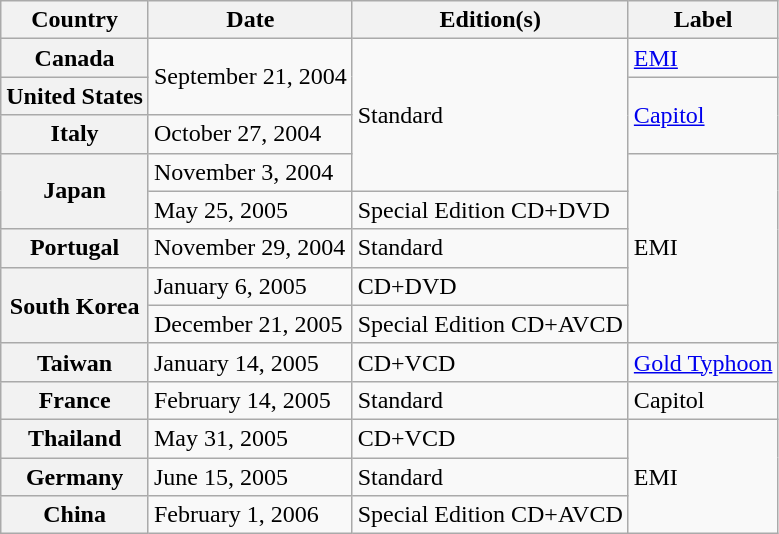<table class="wikitable plainrowheaders">
<tr>
<th scope="col">Country</th>
<th>Date</th>
<th>Edition(s)</th>
<th>Label</th>
</tr>
<tr>
<th scope="row">Canada</th>
<td rowspan="2">September 21, 2004</td>
<td rowspan="4">Standard</td>
<td><a href='#'>EMI</a></td>
</tr>
<tr>
<th scope="row">United States</th>
<td rowspan="2"><a href='#'>Capitol</a></td>
</tr>
<tr>
<th scope="row">Italy</th>
<td>October 27, 2004</td>
</tr>
<tr>
<th scope="row" rowspan="2">Japan</th>
<td>November 3, 2004</td>
<td rowspan="5">EMI</td>
</tr>
<tr>
<td>May 25, 2005</td>
<td>Special Edition CD+DVD</td>
</tr>
<tr>
<th scope="row">Portugal</th>
<td>November 29, 2004</td>
<td>Standard</td>
</tr>
<tr>
<th scope="row" rowspan="2">South Korea</th>
<td>January 6, 2005</td>
<td>CD+DVD</td>
</tr>
<tr>
<td>December 21, 2005</td>
<td>Special Edition CD+AVCD</td>
</tr>
<tr>
<th scope="row">Taiwan</th>
<td>January 14, 2005</td>
<td>CD+VCD</td>
<td><a href='#'>Gold Typhoon</a></td>
</tr>
<tr>
<th scope="row">France</th>
<td>February 14, 2005</td>
<td>Standard</td>
<td>Capitol</td>
</tr>
<tr>
<th scope="row">Thailand</th>
<td>May 31, 2005</td>
<td>CD+VCD</td>
<td rowspan="3">EMI</td>
</tr>
<tr>
<th scope="row">Germany</th>
<td>June 15, 2005</td>
<td>Standard</td>
</tr>
<tr>
<th scope="row">China</th>
<td>February 1, 2006</td>
<td>Special Edition CD+AVCD</td>
</tr>
</table>
